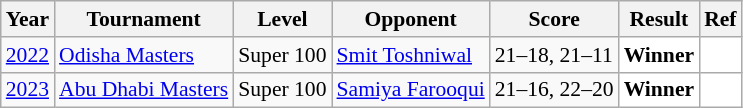<table class="sortable wikitable" style="font-size: 90%;">
<tr>
<th>Year</th>
<th>Tournament</th>
<th>Level</th>
<th>Opponent</th>
<th>Score</th>
<th>Result</th>
<th>Ref</th>
</tr>
<tr>
<td align="center"><a href='#'>2022</a></td>
<td align="left"><a href='#'>Odisha Masters</a></td>
<td align="left">Super 100</td>
<td align="left"> <a href='#'>Smit Toshniwal</a></td>
<td align="left">21–18, 21–11</td>
<td style="text-align:left; background:white"> <strong>Winner</strong></td>
<td style="text-align:center; background:white"></td>
</tr>
<tr>
<td align="center"><a href='#'>2023</a></td>
<td align="left"><a href='#'>Abu Dhabi Masters</a></td>
<td align="left">Super 100</td>
<td align="left"> <a href='#'>Samiya Farooqui</a></td>
<td align="left">21–16, 22–20</td>
<td style="text-align:left; background:white"> <strong>Winner</strong></td>
<td style="text-align:center; background:white"></td>
</tr>
</table>
